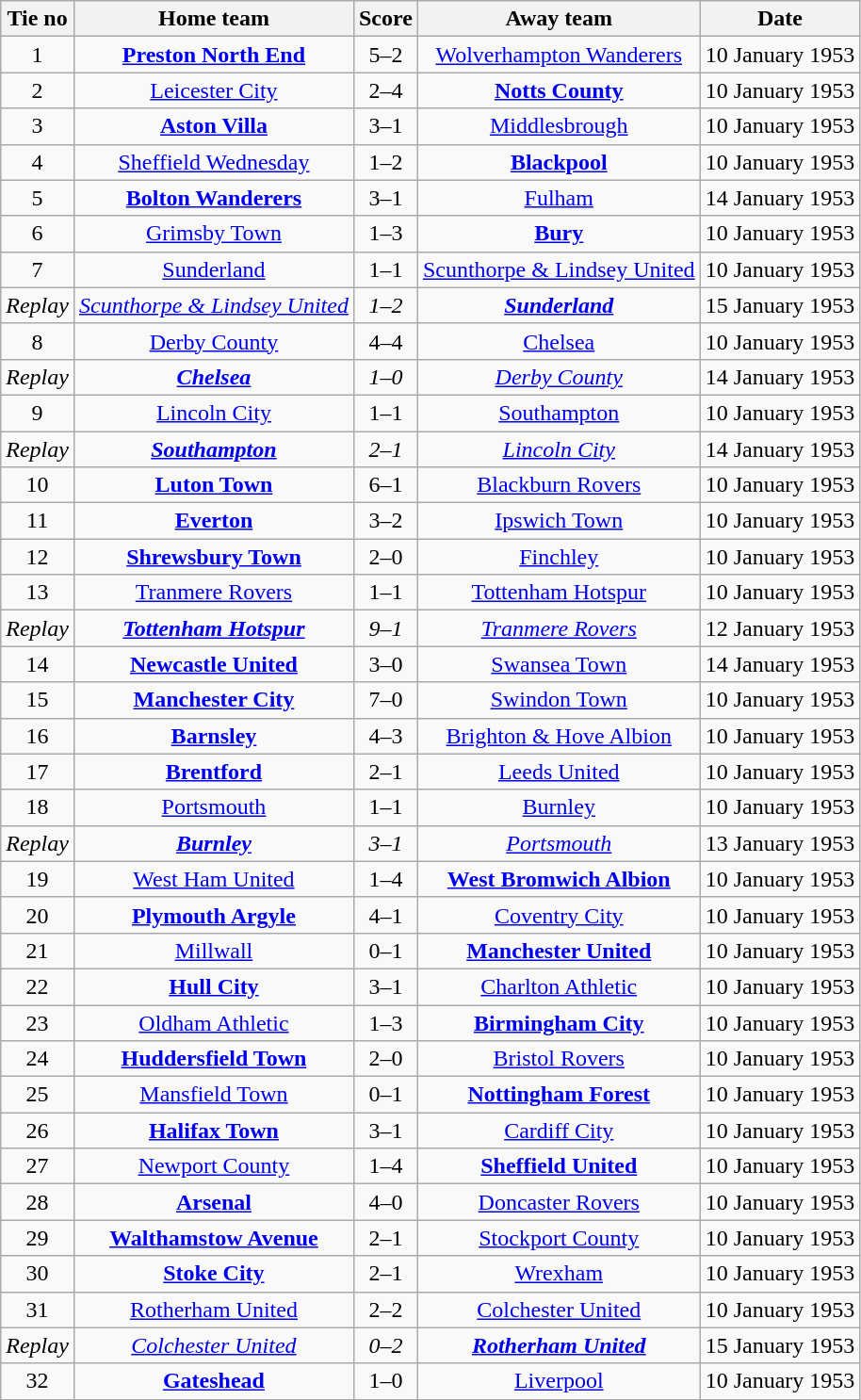<table class="wikitable" style="text-align: center">
<tr>
<th>Tie no</th>
<th>Home team</th>
<th>Score</th>
<th>Away team</th>
<th>Date</th>
</tr>
<tr>
<td>1</td>
<td><strong><a href='#'>Preston North End</a></strong></td>
<td>5–2</td>
<td><a href='#'>Wolverhampton Wanderers</a></td>
<td>10 January 1953</td>
</tr>
<tr>
<td>2</td>
<td><a href='#'>Leicester City</a></td>
<td>2–4</td>
<td><strong><a href='#'>Notts County</a></strong></td>
<td>10 January 1953</td>
</tr>
<tr>
<td>3</td>
<td><strong><a href='#'>Aston Villa</a></strong></td>
<td>3–1</td>
<td><a href='#'>Middlesbrough</a></td>
<td>10 January 1953</td>
</tr>
<tr>
<td>4</td>
<td><a href='#'>Sheffield Wednesday</a></td>
<td>1–2</td>
<td><strong><a href='#'>Blackpool</a></strong></td>
<td>10 January 1953</td>
</tr>
<tr>
<td>5</td>
<td><strong><a href='#'>Bolton Wanderers</a></strong></td>
<td>3–1</td>
<td><a href='#'>Fulham</a></td>
<td>14 January 1953</td>
</tr>
<tr>
<td>6</td>
<td><a href='#'>Grimsby Town</a></td>
<td>1–3</td>
<td><strong><a href='#'>Bury</a></strong></td>
<td>10 January 1953</td>
</tr>
<tr>
<td>7</td>
<td><a href='#'>Sunderland</a></td>
<td>1–1</td>
<td><a href='#'>Scunthorpe & Lindsey United</a></td>
<td>10 January 1953</td>
</tr>
<tr>
<td><em>Replay</em></td>
<td><em><a href='#'>Scunthorpe & Lindsey United</a></em></td>
<td><em>1–2</em></td>
<td><strong><em><a href='#'>Sunderland</a></em></strong></td>
<td>15 January 1953</td>
</tr>
<tr>
<td>8</td>
<td><a href='#'>Derby County</a></td>
<td>4–4</td>
<td><a href='#'>Chelsea</a></td>
<td>10 January 1953</td>
</tr>
<tr>
<td><em>Replay</em></td>
<td><strong><em><a href='#'>Chelsea</a></em></strong></td>
<td><em>1–0</em></td>
<td><em><a href='#'>Derby County</a></em></td>
<td>14 January 1953</td>
</tr>
<tr>
<td>9</td>
<td><a href='#'>Lincoln City</a></td>
<td>1–1</td>
<td><a href='#'>Southampton</a></td>
<td>10 January 1953</td>
</tr>
<tr>
<td><em>Replay</em></td>
<td><strong><em><a href='#'>Southampton</a></em></strong></td>
<td><em>2–1</em></td>
<td><em><a href='#'>Lincoln City</a></em></td>
<td>14 January 1953</td>
</tr>
<tr>
<td>10</td>
<td><strong><a href='#'>Luton Town</a></strong></td>
<td>6–1</td>
<td><a href='#'>Blackburn Rovers</a></td>
<td>10 January 1953</td>
</tr>
<tr>
<td>11</td>
<td><strong><a href='#'>Everton</a></strong></td>
<td>3–2</td>
<td><a href='#'>Ipswich Town</a></td>
<td>10 January 1953</td>
</tr>
<tr>
<td>12</td>
<td><strong><a href='#'>Shrewsbury Town</a></strong></td>
<td>2–0</td>
<td><a href='#'>Finchley</a></td>
<td>10 January 1953</td>
</tr>
<tr>
<td>13</td>
<td><a href='#'>Tranmere Rovers</a></td>
<td>1–1</td>
<td><a href='#'>Tottenham Hotspur</a></td>
<td>10 January 1953</td>
</tr>
<tr>
<td><em>Replay</em></td>
<td><strong><em><a href='#'>Tottenham Hotspur</a></em></strong></td>
<td><em>9–1</em></td>
<td><em><a href='#'>Tranmere Rovers</a></em></td>
<td>12 January 1953</td>
</tr>
<tr>
<td>14</td>
<td><strong><a href='#'>Newcastle United</a></strong></td>
<td>3–0</td>
<td><a href='#'>Swansea Town</a></td>
<td>14 January 1953</td>
</tr>
<tr>
<td>15</td>
<td><strong><a href='#'>Manchester City</a></strong></td>
<td>7–0</td>
<td><a href='#'>Swindon Town</a></td>
<td>10 January 1953</td>
</tr>
<tr>
<td>16</td>
<td><strong><a href='#'>Barnsley</a></strong></td>
<td>4–3</td>
<td><a href='#'>Brighton & Hove Albion</a></td>
<td>10 January 1953</td>
</tr>
<tr>
<td>17</td>
<td><strong><a href='#'>Brentford</a></strong></td>
<td>2–1</td>
<td><a href='#'>Leeds United</a></td>
<td>10 January 1953</td>
</tr>
<tr>
<td>18</td>
<td><a href='#'>Portsmouth</a></td>
<td>1–1</td>
<td><a href='#'>Burnley</a></td>
<td>10 January 1953</td>
</tr>
<tr>
<td><em>Replay</em></td>
<td><strong><em><a href='#'>Burnley</a></em></strong></td>
<td><em>3–1</em></td>
<td><em><a href='#'>Portsmouth</a></em></td>
<td>13 January 1953</td>
</tr>
<tr>
<td>19</td>
<td><a href='#'>West Ham United</a></td>
<td>1–4</td>
<td><strong><a href='#'>West Bromwich Albion</a></strong></td>
<td>10 January 1953</td>
</tr>
<tr>
<td>20</td>
<td><strong><a href='#'>Plymouth Argyle</a></strong></td>
<td>4–1</td>
<td><a href='#'>Coventry City</a></td>
<td>10 January 1953</td>
</tr>
<tr>
<td>21</td>
<td><a href='#'>Millwall</a></td>
<td>0–1</td>
<td><strong><a href='#'>Manchester United</a></strong></td>
<td>10 January 1953</td>
</tr>
<tr>
<td>22</td>
<td><strong><a href='#'>Hull City</a></strong></td>
<td>3–1</td>
<td><a href='#'>Charlton Athletic</a></td>
<td>10 January 1953</td>
</tr>
<tr>
<td>23</td>
<td><a href='#'>Oldham Athletic</a></td>
<td>1–3</td>
<td><strong><a href='#'>Birmingham City</a></strong></td>
<td>10 January 1953</td>
</tr>
<tr>
<td>24</td>
<td><strong><a href='#'>Huddersfield Town</a></strong></td>
<td>2–0</td>
<td><a href='#'>Bristol Rovers</a></td>
<td>10 January 1953</td>
</tr>
<tr>
<td>25</td>
<td><a href='#'>Mansfield Town</a></td>
<td>0–1</td>
<td><strong><a href='#'>Nottingham Forest</a></strong></td>
<td>10 January 1953</td>
</tr>
<tr>
<td>26</td>
<td><strong><a href='#'>Halifax Town</a></strong></td>
<td>3–1</td>
<td><a href='#'>Cardiff City</a></td>
<td>10 January 1953</td>
</tr>
<tr>
<td>27</td>
<td><a href='#'>Newport County</a></td>
<td>1–4</td>
<td><strong><a href='#'>Sheffield United</a></strong></td>
<td>10 January 1953</td>
</tr>
<tr>
<td>28</td>
<td><strong><a href='#'>Arsenal</a></strong></td>
<td>4–0</td>
<td><a href='#'>Doncaster Rovers</a></td>
<td>10 January 1953</td>
</tr>
<tr>
<td>29</td>
<td><strong><a href='#'>Walthamstow Avenue</a></strong></td>
<td>2–1</td>
<td><a href='#'>Stockport County</a></td>
<td>10 January 1953</td>
</tr>
<tr>
<td>30</td>
<td><strong><a href='#'>Stoke City</a></strong></td>
<td>2–1</td>
<td><a href='#'>Wrexham</a></td>
<td>10 January 1953</td>
</tr>
<tr>
<td>31</td>
<td><a href='#'>Rotherham United</a></td>
<td>2–2</td>
<td><a href='#'>Colchester United</a></td>
<td>10 January 1953</td>
</tr>
<tr>
<td><em>Replay</em></td>
<td><em><a href='#'>Colchester United</a></em></td>
<td><em>0–2</em></td>
<td><strong><em><a href='#'>Rotherham United</a></em></strong></td>
<td>15 January 1953</td>
</tr>
<tr>
<td>32</td>
<td><strong><a href='#'>Gateshead</a></strong></td>
<td>1–0</td>
<td><a href='#'>Liverpool</a></td>
<td>10 January 1953</td>
</tr>
</table>
